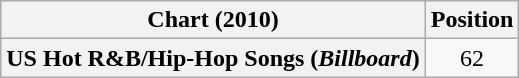<table class="wikitable plainrowheaders" style="text-align:center">
<tr>
<th scope="col">Chart (2010)</th>
<th scope="col">Position</th>
</tr>
<tr>
<th scope="row">US Hot R&B/Hip-Hop Songs (<em>Billboard</em>)</th>
<td>62</td>
</tr>
</table>
